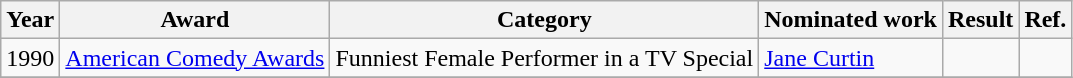<table class="wikitable unsortable">
<tr>
<th>Year</th>
<th>Award</th>
<th>Category</th>
<th>Nominated work</th>
<th>Result</th>
<th>Ref.</th>
</tr>
<tr>
<td>1990</td>
<td><a href='#'>American Comedy Awards</a></td>
<td>Funniest Female Performer in a TV Special</td>
<td><a href='#'>Jane Curtin</a></td>
<td></td>
<td></td>
</tr>
<tr>
</tr>
</table>
